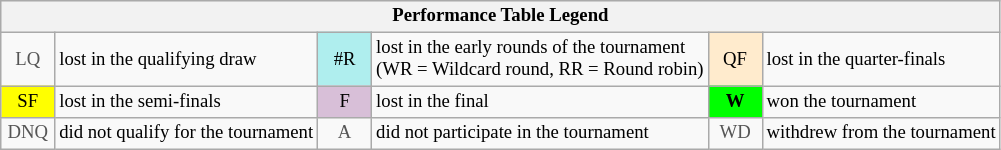<table class="wikitable" style="font-size:78%;">
<tr bgcolor="#efefef">
<th colspan="6">Performance Table Legend</th>
</tr>
<tr>
<td align="center" style="color:#555555;" width="30">LQ</td>
<td>lost in the qualifying draw</td>
<td align="center" style="background:#afeeee;">#R</td>
<td>lost in the early rounds of the tournament<br>(WR = Wildcard round, RR = Round robin)</td>
<td align="center" style="background:#ffebcd;">QF</td>
<td>lost in the quarter-finals</td>
</tr>
<tr>
<td align="center" style="background:yellow;">SF</td>
<td>lost in the semi-finals</td>
<td align="center" style="background:#D8BFD8;">F</td>
<td>lost in the final</td>
<td align="center" style="background:#00ff00;"><strong>W</strong></td>
<td>won the tournament</td>
</tr>
<tr>
<td align="center" style="color:#555555;" width="30">DNQ</td>
<td>did not qualify for the tournament</td>
<td align="center" style="color:#555555;" width="30">A</td>
<td>did not participate in the tournament</td>
<td align="center" style="color:#555555;" width="30">WD</td>
<td>withdrew from the tournament</td>
</tr>
</table>
